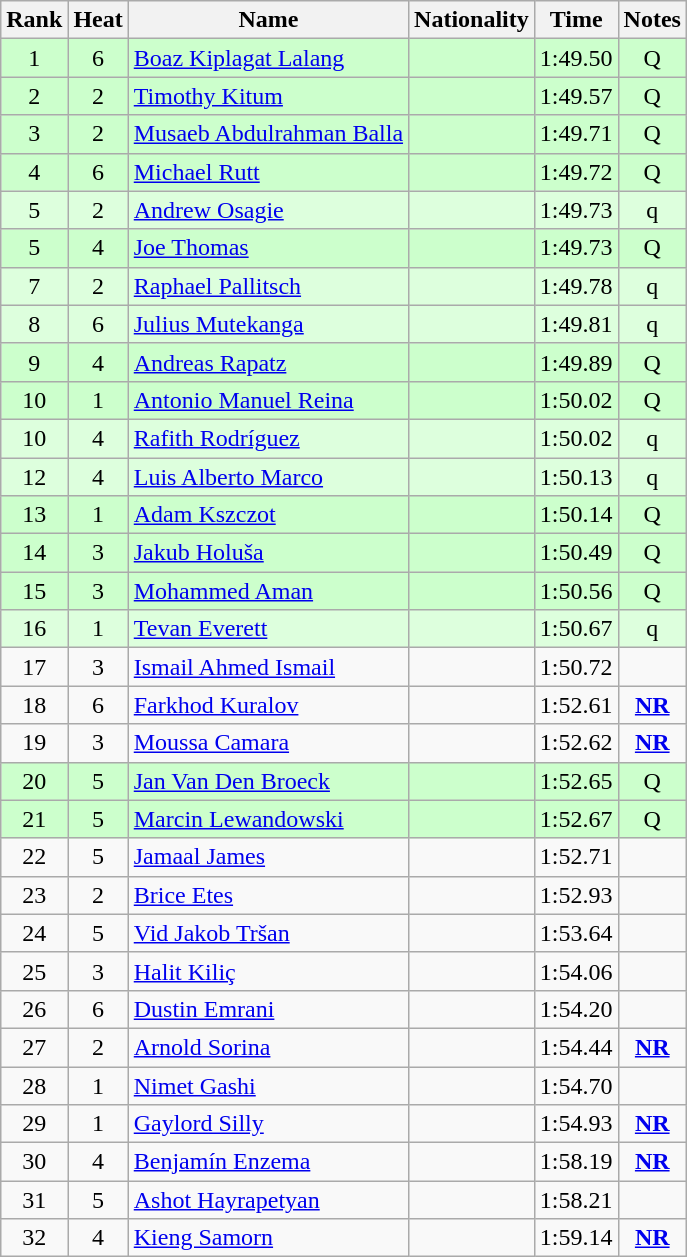<table class="wikitable sortable" style="text-align:center">
<tr>
<th>Rank</th>
<th>Heat</th>
<th>Name</th>
<th>Nationality</th>
<th>Time</th>
<th>Notes</th>
</tr>
<tr bgcolor=ccffcc>
<td>1</td>
<td>6</td>
<td align=left><a href='#'>Boaz Kiplagat Lalang</a></td>
<td align=left></td>
<td>1:49.50</td>
<td>Q</td>
</tr>
<tr bgcolor=ccffcc>
<td>2</td>
<td>2</td>
<td align=left><a href='#'>Timothy Kitum</a></td>
<td align=left></td>
<td>1:49.57</td>
<td>Q</td>
</tr>
<tr bgcolor=ccffcc>
<td>3</td>
<td>2</td>
<td align=left><a href='#'>Musaeb Abdulrahman Balla</a></td>
<td align=left></td>
<td>1:49.71</td>
<td>Q</td>
</tr>
<tr bgcolor=ccffcc>
<td>4</td>
<td>6</td>
<td align=left><a href='#'>Michael Rutt</a></td>
<td align=left></td>
<td>1:49.72</td>
<td>Q</td>
</tr>
<tr bgcolor=ddffdd>
<td>5</td>
<td>2</td>
<td align=left><a href='#'>Andrew Osagie</a></td>
<td align=left></td>
<td>1:49.73</td>
<td>q</td>
</tr>
<tr bgcolor=ccffcc>
<td>5</td>
<td>4</td>
<td align=left><a href='#'>Joe Thomas</a></td>
<td align=left></td>
<td>1:49.73</td>
<td>Q</td>
</tr>
<tr bgcolor=ddffdd>
<td>7</td>
<td>2</td>
<td align=left><a href='#'>Raphael Pallitsch</a></td>
<td align=left></td>
<td>1:49.78</td>
<td>q</td>
</tr>
<tr bgcolor=ddffdd>
<td>8</td>
<td>6</td>
<td align=left><a href='#'>Julius Mutekanga</a></td>
<td align=left></td>
<td>1:49.81</td>
<td>q</td>
</tr>
<tr bgcolor=ccffcc>
<td>9</td>
<td>4</td>
<td align=left><a href='#'>Andreas Rapatz</a></td>
<td align=left></td>
<td>1:49.89</td>
<td>Q</td>
</tr>
<tr bgcolor=ccffcc>
<td>10</td>
<td>1</td>
<td align=left><a href='#'>Antonio Manuel Reina</a></td>
<td align=left></td>
<td>1:50.02</td>
<td>Q</td>
</tr>
<tr bgcolor=ddffdd>
<td>10</td>
<td>4</td>
<td align=left><a href='#'>Rafith Rodríguez</a></td>
<td align=left></td>
<td>1:50.02</td>
<td>q</td>
</tr>
<tr bgcolor=ddffdd>
<td>12</td>
<td>4</td>
<td align=left><a href='#'>Luis Alberto Marco</a></td>
<td align=left></td>
<td>1:50.13</td>
<td>q</td>
</tr>
<tr bgcolor=ccffcc>
<td>13</td>
<td>1</td>
<td align=left><a href='#'>Adam Kszczot</a></td>
<td align=left></td>
<td>1:50.14</td>
<td>Q</td>
</tr>
<tr bgcolor=ccffcc>
<td>14</td>
<td>3</td>
<td align=left><a href='#'>Jakub Holuša</a></td>
<td align=left></td>
<td>1:50.49</td>
<td>Q</td>
</tr>
<tr bgcolor=ccffcc>
<td>15</td>
<td>3</td>
<td align=left><a href='#'>Mohammed Aman</a></td>
<td align=left></td>
<td>1:50.56</td>
<td>Q</td>
</tr>
<tr bgcolor=ddffdd>
<td>16</td>
<td>1</td>
<td align=left><a href='#'>Tevan Everett</a></td>
<td align=left></td>
<td>1:50.67</td>
<td>q</td>
</tr>
<tr>
<td>17</td>
<td>3</td>
<td align=left><a href='#'>Ismail Ahmed Ismail</a></td>
<td align=left></td>
<td>1:50.72</td>
<td></td>
</tr>
<tr>
<td>18</td>
<td>6</td>
<td align=left><a href='#'>Farkhod Kuralov</a></td>
<td align=left></td>
<td>1:52.61</td>
<td><strong><a href='#'>NR</a></strong></td>
</tr>
<tr>
<td>19</td>
<td>3</td>
<td align=left><a href='#'>Moussa Camara</a></td>
<td align=left></td>
<td>1:52.62</td>
<td><strong><a href='#'>NR</a></strong></td>
</tr>
<tr bgcolor=ccffcc>
<td>20</td>
<td>5</td>
<td align=left><a href='#'>Jan Van Den Broeck</a></td>
<td align=left></td>
<td>1:52.65</td>
<td>Q</td>
</tr>
<tr bgcolor=ccffcc>
<td>21</td>
<td>5</td>
<td align=left><a href='#'>Marcin Lewandowski</a></td>
<td align=left></td>
<td>1:52.67</td>
<td>Q</td>
</tr>
<tr>
<td>22</td>
<td>5</td>
<td align=left><a href='#'>Jamaal James</a></td>
<td align=left></td>
<td>1:52.71</td>
<td></td>
</tr>
<tr>
<td>23</td>
<td>2</td>
<td align=left><a href='#'>Brice Etes</a></td>
<td align=left></td>
<td>1:52.93</td>
<td></td>
</tr>
<tr>
<td>24</td>
<td>5</td>
<td align=left><a href='#'>Vid Jakob Tršan</a></td>
<td align=left></td>
<td>1:53.64</td>
<td></td>
</tr>
<tr>
<td>25</td>
<td>3</td>
<td align=left><a href='#'>Halit Kiliç</a></td>
<td align=left></td>
<td>1:54.06</td>
<td></td>
</tr>
<tr>
<td>26</td>
<td>6</td>
<td align=left><a href='#'>Dustin Emrani</a></td>
<td align=left></td>
<td>1:54.20</td>
<td></td>
</tr>
<tr>
<td>27</td>
<td>2</td>
<td align=left><a href='#'>Arnold Sorina</a></td>
<td align=left></td>
<td>1:54.44</td>
<td><strong><a href='#'>NR</a></strong></td>
</tr>
<tr>
<td>28</td>
<td>1</td>
<td align=left><a href='#'>Nimet Gashi</a></td>
<td align=left></td>
<td>1:54.70</td>
<td></td>
</tr>
<tr>
<td>29</td>
<td>1</td>
<td align=left><a href='#'>Gaylord Silly</a></td>
<td align=left></td>
<td>1:54.93</td>
<td><strong><a href='#'>NR</a></strong></td>
</tr>
<tr>
<td>30</td>
<td>4</td>
<td align=left><a href='#'>Benjamín Enzema</a></td>
<td align=left></td>
<td>1:58.19</td>
<td><strong><a href='#'>NR</a></strong></td>
</tr>
<tr>
<td>31</td>
<td>5</td>
<td align=left><a href='#'>Ashot Hayrapetyan</a></td>
<td align=left></td>
<td>1:58.21</td>
<td></td>
</tr>
<tr>
<td>32</td>
<td>4</td>
<td align=left><a href='#'>Kieng Samorn</a></td>
<td align=left></td>
<td>1:59.14</td>
<td><strong><a href='#'>NR</a></strong></td>
</tr>
</table>
